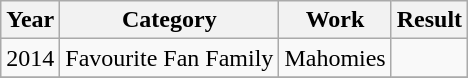<table class="wikitable">
<tr>
<th>Year</th>
<th>Category</th>
<th>Work</th>
<th>Result</th>
</tr>
<tr>
<td>2014</td>
<td>Favourite Fan Family</td>
<td>Mahomies</td>
<td></td>
</tr>
<tr>
</tr>
</table>
